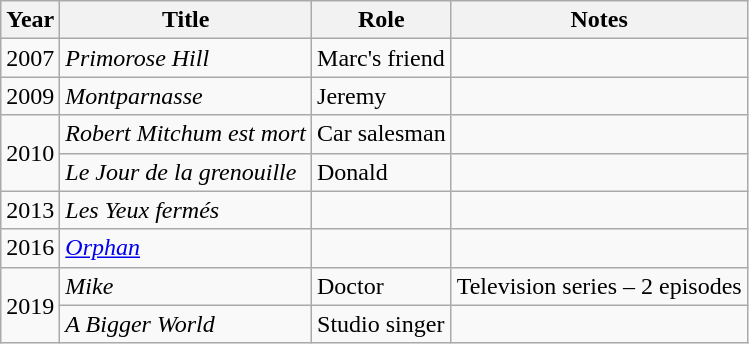<table class="wikitable sortable">
<tr>
<th>Year</th>
<th>Title</th>
<th>Role</th>
<th class="unsortable">Notes</th>
</tr>
<tr>
<td>2007</td>
<td><em>Primorose Hill</em></td>
<td>Marc's friend</td>
<td></td>
</tr>
<tr>
<td>2009</td>
<td><em>Montparnasse</em></td>
<td>Jeremy</td>
<td></td>
</tr>
<tr>
<td rowspan=2>2010</td>
<td><em>Robert Mitchum est mort</em></td>
<td>Car salesman</td>
<td></td>
</tr>
<tr>
<td><em>Le Jour de la grenouille</em></td>
<td>Donald</td>
<td></td>
</tr>
<tr>
<td>2013</td>
<td><em>Les Yeux fermés</em></td>
<td></td>
<td></td>
</tr>
<tr>
<td>2016</td>
<td><em><a href='#'>Orphan</a></em></td>
<td></td>
<td></td>
</tr>
<tr>
<td rowspan=2>2019</td>
<td><em>Mike</em></td>
<td>Doctor</td>
<td>Television series – 2 episodes</td>
</tr>
<tr>
<td><em>A Bigger World</em></td>
<td>Studio singer</td>
<td></td>
</tr>
</table>
